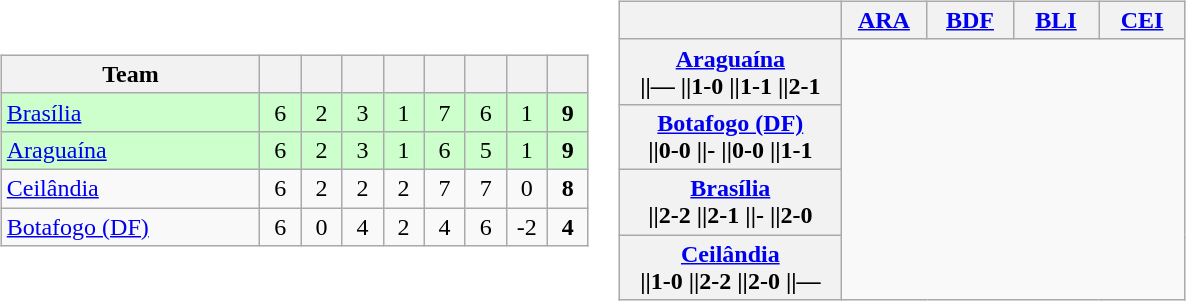<table>
<tr>
<td><br><table class="wikitable" style="text-align: center;">
<tr>
<th width=165>Team</th>
<th width=20></th>
<th width=20></th>
<th width=20></th>
<th width=20></th>
<th width=20></th>
<th width=20></th>
<th width=20></th>
<th width=20></th>
</tr>
<tr bgcolor=#CCFFCC>
<td align=left> <a href='#'>Brasília</a></td>
<td>6</td>
<td>2</td>
<td>3</td>
<td>1</td>
<td>7</td>
<td>6</td>
<td>1</td>
<td><strong>9</strong></td>
</tr>
<tr bgcolor=#CCFFCC>
<td align=left> <a href='#'>Araguaína</a></td>
<td>6</td>
<td>2</td>
<td>3</td>
<td>1</td>
<td>6</td>
<td>5</td>
<td>1</td>
<td><strong>9</strong></td>
</tr>
<tr>
<td align=left> <a href='#'>Ceilândia</a></td>
<td>6</td>
<td>2</td>
<td>2</td>
<td>2</td>
<td>7</td>
<td>7</td>
<td>0</td>
<td><strong>8</strong></td>
</tr>
<tr>
<td align=left> <a href='#'>Botafogo (DF)</a></td>
<td>6</td>
<td>0</td>
<td>4</td>
<td>2</td>
<td>4</td>
<td>6</td>
<td>-2</td>
<td><strong>4</strong></td>
</tr>
</table>
</td>
<td><br><table class="wikitable" style="text-align:center">
<tr>
<th width="140"> </th>
<th width="50"><a href='#'>ARA</a></th>
<th width="50"><a href='#'>BDF</a></th>
<th width="50"><a href='#'>BLI</a></th>
<th width="50"><a href='#'>CEI</a></th>
</tr>
<tr>
<th><a href='#'>Araguaína</a><br> ||—
 ||1-0
 ||1-1
 ||2-1</th>
</tr>
<tr>
<th><a href='#'>Botafogo (DF)</a><br> ||0-0
 ||-
 ||0-0
 ||1-1</th>
</tr>
<tr>
<th><a href='#'>Brasília</a><br> ||2-2
 ||2-1
 ||-
 ||2-0</th>
</tr>
<tr>
<th><a href='#'>Ceilândia</a><br> ||1-0
 ||2-2
 ||2-0
 ||—</th>
</tr>
</table>
</td>
</tr>
</table>
